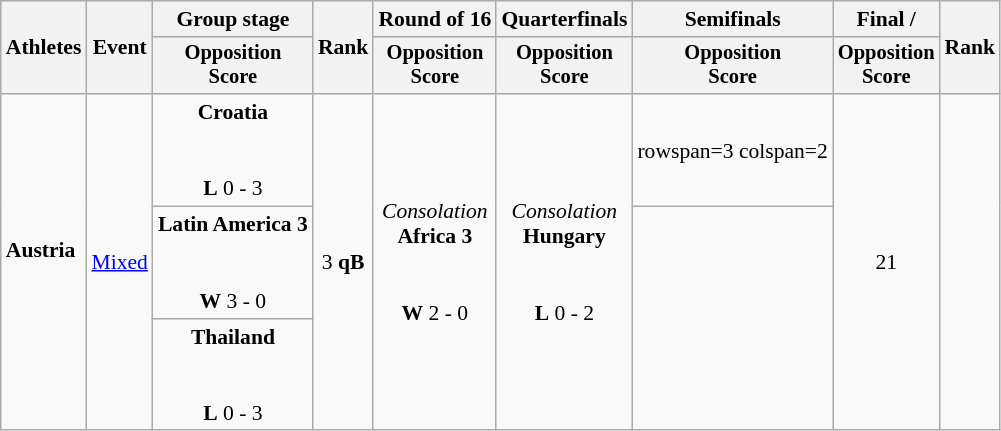<table class=wikitable style="font-size:90%">
<tr>
<th rowspan="2">Athletes</th>
<th rowspan="2">Event</th>
<th>Group stage</th>
<th rowspan="2">Rank</th>
<th>Round of 16</th>
<th>Quarterfinals</th>
<th>Semifinals</th>
<th>Final / </th>
<th rowspan=2>Rank</th>
</tr>
<tr style="font-size:95%">
<th>Opposition<br>Score</th>
<th>Opposition<br>Score</th>
<th>Opposition<br>Score</th>
<th>Opposition<br>Score</th>
<th>Opposition<br>Score</th>
</tr>
<tr align=center>
<td align=left rowspan=3><strong>Austria</strong><br><br></td>
<td align=left rowspan=3><a href='#'>Mixed</a></td>
<td><strong>Croatia</strong><br><br><br><strong>L</strong> 0 - 3</td>
<td rowspan=3>3 <strong>qB</strong></td>
<td rowspan=3><em>Consolation</em><br><strong>Africa 3</strong><br><br><br><strong>W</strong> 2 - 0</td>
<td rowspan=3><em>Consolation</em><br><strong>Hungary</strong><br><br><br><strong>L</strong> 0 - 2</td>
<td>rowspan=3 colspan=2 </td>
<td rowspan=3>21</td>
</tr>
<tr align=center>
<td><strong>Latin America 3</strong><br><br><br><strong>W</strong> 3 - 0</td>
</tr>
<tr align=center>
<td><strong>Thailand</strong><br><br><br><strong>L</strong> 0 - 3</td>
</tr>
</table>
